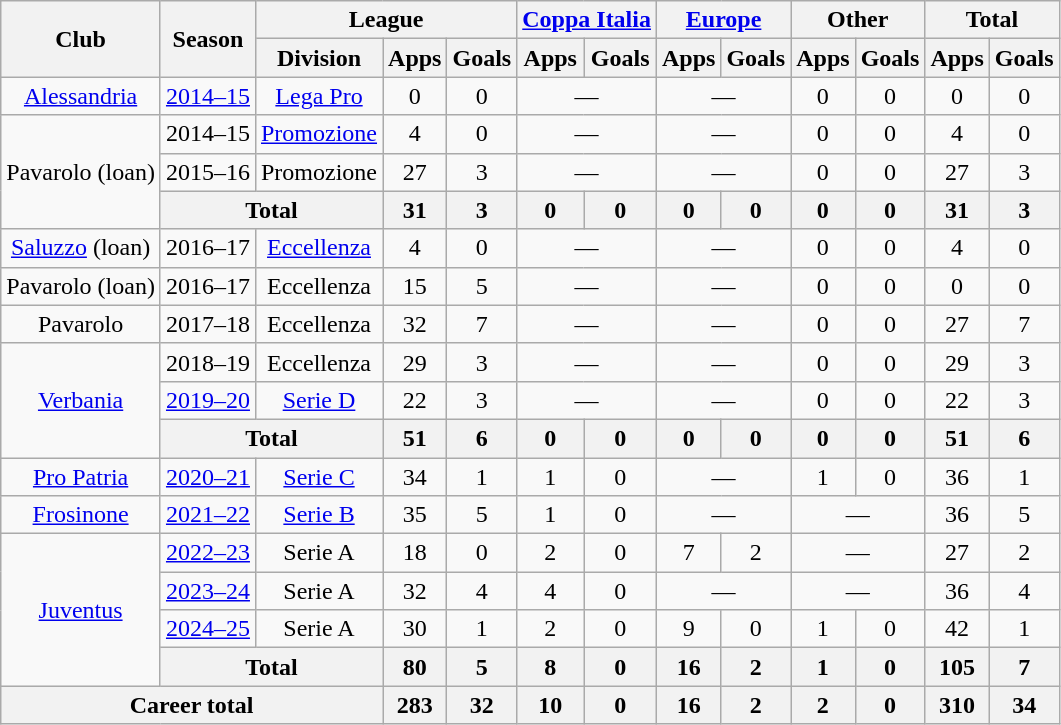<table class="wikitable" style="text-align: center;">
<tr>
<th rowspan="2">Club</th>
<th rowspan="2">Season</th>
<th colspan="3">League</th>
<th colspan="2"><a href='#'>Coppa Italia</a></th>
<th colspan="2"><a href='#'>Europe</a></th>
<th colspan="2">Other</th>
<th colspan="2">Total</th>
</tr>
<tr>
<th>Division</th>
<th>Apps</th>
<th>Goals</th>
<th>Apps</th>
<th>Goals</th>
<th>Apps</th>
<th>Goals</th>
<th>Apps</th>
<th>Goals</th>
<th>Apps</th>
<th>Goals</th>
</tr>
<tr>
<td><a href='#'>Alessandria</a></td>
<td><a href='#'>2014–15</a></td>
<td><a href='#'>Lega Pro</a></td>
<td>0</td>
<td>0</td>
<td colspan="2">—</td>
<td colspan="2">—</td>
<td>0</td>
<td>0</td>
<td>0</td>
<td>0</td>
</tr>
<tr>
<td rowspan="3">Pavarolo (loan)</td>
<td>2014–15</td>
<td><a href='#'>Promozione</a></td>
<td>4</td>
<td>0</td>
<td colspan="2">—</td>
<td colspan="2">—</td>
<td>0</td>
<td>0</td>
<td>4</td>
<td>0</td>
</tr>
<tr>
<td>2015–16</td>
<td>Promozione</td>
<td>27</td>
<td>3</td>
<td colspan="2">—</td>
<td colspan="2">—</td>
<td>0</td>
<td>0</td>
<td>27</td>
<td>3</td>
</tr>
<tr>
<th colspan="2">Total</th>
<th>31</th>
<th>3</th>
<th>0</th>
<th>0</th>
<th>0</th>
<th>0</th>
<th>0</th>
<th>0</th>
<th>31</th>
<th>3</th>
</tr>
<tr>
<td><a href='#'>Saluzzo</a> (loan)</td>
<td>2016–17</td>
<td><a href='#'>Eccellenza</a></td>
<td>4</td>
<td>0</td>
<td colspan="2">—</td>
<td colspan="2">—</td>
<td>0</td>
<td>0</td>
<td>4</td>
<td>0</td>
</tr>
<tr>
<td>Pavarolo (loan)</td>
<td>2016–17</td>
<td>Eccellenza</td>
<td>15</td>
<td>5</td>
<td colspan="2">—</td>
<td colspan="2">—</td>
<td>0</td>
<td>0</td>
<td>0</td>
<td>0</td>
</tr>
<tr>
<td>Pavarolo</td>
<td>2017–18</td>
<td>Eccellenza</td>
<td>32</td>
<td>7</td>
<td colspan="2">—</td>
<td colspan="2">—</td>
<td>0</td>
<td>0</td>
<td>27</td>
<td>7</td>
</tr>
<tr>
<td rowspan="3"><a href='#'>Verbania</a></td>
<td>2018–19</td>
<td>Eccellenza</td>
<td>29</td>
<td>3</td>
<td colspan="2">—</td>
<td colspan="2">—</td>
<td>0</td>
<td>0</td>
<td>29</td>
<td>3</td>
</tr>
<tr>
<td><a href='#'>2019–20</a></td>
<td><a href='#'>Serie D</a></td>
<td>22</td>
<td>3</td>
<td colspan="2">—</td>
<td colspan="2">—</td>
<td>0</td>
<td>0</td>
<td>22</td>
<td>3</td>
</tr>
<tr>
<th colspan="2">Total</th>
<th>51</th>
<th>6</th>
<th>0</th>
<th>0</th>
<th>0</th>
<th>0</th>
<th>0</th>
<th>0</th>
<th>51</th>
<th>6</th>
</tr>
<tr>
<td><a href='#'>Pro Patria</a></td>
<td><a href='#'>2020–21</a></td>
<td><a href='#'>Serie C</a></td>
<td>34</td>
<td>1</td>
<td>1</td>
<td>0</td>
<td colspan="2">—</td>
<td>1</td>
<td>0</td>
<td>36</td>
<td>1</td>
</tr>
<tr>
<td><a href='#'>Frosinone</a></td>
<td><a href='#'>2021–22</a></td>
<td><a href='#'>Serie B</a></td>
<td>35</td>
<td>5</td>
<td>1</td>
<td>0</td>
<td colspan="2">—</td>
<td colspan="2">—</td>
<td>36</td>
<td>5</td>
</tr>
<tr>
<td rowspan="4"><a href='#'>Juventus</a></td>
<td><a href='#'>2022–23</a></td>
<td>Serie A</td>
<td>18</td>
<td>0</td>
<td>2</td>
<td>0</td>
<td>7</td>
<td>2</td>
<td colspan="2">—</td>
<td>27</td>
<td>2</td>
</tr>
<tr>
<td><a href='#'>2023–24</a></td>
<td>Serie A</td>
<td>32</td>
<td>4</td>
<td>4</td>
<td>0</td>
<td colspan="2">—</td>
<td colspan="2">—</td>
<td>36</td>
<td>4</td>
</tr>
<tr>
<td><a href='#'>2024–25</a></td>
<td>Serie A</td>
<td>30</td>
<td>1</td>
<td>2</td>
<td>0</td>
<td>9</td>
<td>0</td>
<td>1</td>
<td>0</td>
<td>42</td>
<td>1</td>
</tr>
<tr>
<th colspan="2">Total</th>
<th>80</th>
<th>5</th>
<th>8</th>
<th>0</th>
<th>16</th>
<th>2</th>
<th>1</th>
<th>0</th>
<th>105</th>
<th>7</th>
</tr>
<tr>
<th colspan="3">Career total</th>
<th>283</th>
<th>32</th>
<th>10</th>
<th>0</th>
<th>16</th>
<th>2</th>
<th>2</th>
<th>0</th>
<th>310</th>
<th>34</th>
</tr>
</table>
